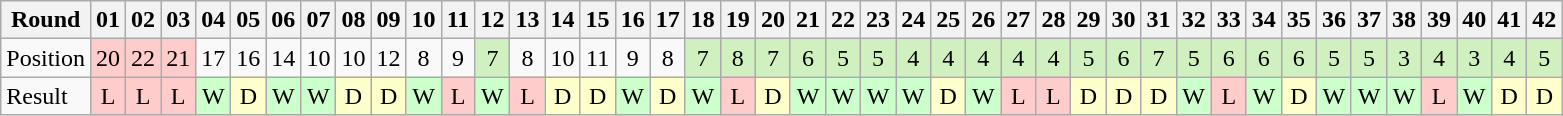<table class=wikitable style="text-align:center;font-size: 100%">
<tr>
<th>Round</th>
<th>01</th>
<th>02</th>
<th>03</th>
<th>04</th>
<th>05</th>
<th>06</th>
<th>07</th>
<th>08</th>
<th>09</th>
<th>10</th>
<th>11</th>
<th>12</th>
<th>13</th>
<th>14</th>
<th>15</th>
<th>16</th>
<th>17</th>
<th>18</th>
<th>19</th>
<th>20</th>
<th>21</th>
<th>22</th>
<th>23</th>
<th>24</th>
<th>25</th>
<th>26</th>
<th>27</th>
<th>28</th>
<th>29</th>
<th>30</th>
<th>31</th>
<th>32</th>
<th>33</th>
<th>34</th>
<th>35</th>
<th>36</th>
<th>37</th>
<th>38</th>
<th>39</th>
<th>40</th>
<th>41</th>
<th>42</th>
</tr>
<tr>
<td style="text-align:left;">Position</td>
<td style="background:#FFCCCC">20</td>
<td style="background:#FFCCCC">22</td>
<td style="background:#FFCCCC">21</td>
<td>17</td>
<td>16</td>
<td>14</td>
<td>10</td>
<td>10</td>
<td>12</td>
<td>8</td>
<td>9</td>
<td style="background:#D0F0C0">7</td>
<td>8</td>
<td>10</td>
<td>11</td>
<td>9</td>
<td>8</td>
<td style="background:#D0F0C0">7</td>
<td style="background:#D0F0C0">8</td>
<td style="background:#D0F0C0">7</td>
<td style="background:#D0F0C0">6</td>
<td style="background:#D0F0C0">5</td>
<td style="background:#D0F0C0">5</td>
<td style="background:#D0F0C0">4</td>
<td style="background:#D0F0C0">4</td>
<td style="background:#D0F0C0">4</td>
<td style="background:#D0F0C0">4</td>
<td style="background:#D0F0C0">4</td>
<td style="background:#D0F0C0">5</td>
<td style="background:#D0F0C0">6</td>
<td style="background:#D0F0C0">7</td>
<td style="background:#D0F0C0">5</td>
<td style="background:#D0F0C0">6</td>
<td style="background:#D0F0C0">6</td>
<td style="background:#D0F0C0">6</td>
<td style="background:#D0F0C0">5</td>
<td style="background:#D0F0C0">5</td>
<td style="background:#D0F0C0">3</td>
<td style="background:#D0F0C0">4</td>
<td style="background:#D0F0C0">3</td>
<td style="background:#D0F0C0">4</td>
<td style="background:#D0F0C0">5</td>
</tr>
<tr>
<td style="text-align:left;">Result</td>
<td style="background:#ffcccc">L</td>
<td style="background:#ffcccc">L</td>
<td style="background:#ffcccc">L</td>
<td style="background:#ccffcc">W</td>
<td style="background:#ffffcc">D</td>
<td style="background:#ccffcc">W</td>
<td style="background:#ccffcc">W</td>
<td style="background:#ffffcc">D</td>
<td style="background:#ffffcc">D</td>
<td style="background:#ccffcc">W</td>
<td style="background:#ffcccc">L</td>
<td style="background:#ccffcc">W</td>
<td style="background:#ffcccc">L</td>
<td style="background:#ffffcc">D</td>
<td style="background:#ffffcc">D</td>
<td style="background:#ccffcc">W</td>
<td style="background:#ffffcc">D</td>
<td style="background:#ccffcc">W</td>
<td style="background:#ffcccc">L</td>
<td style="background:#ffffcc">D</td>
<td style="background:#ccffcc">W</td>
<td style="background:#ccffcc">W</td>
<td style="background:#ccffcc">W</td>
<td style="background:#ccffcc">W</td>
<td style="background:#ffffcc">D</td>
<td style="background:#ccffcc">W</td>
<td style="background:#ffcccc">L</td>
<td style="background:#ffcccc">L</td>
<td style="background:#ffffcc">D</td>
<td style="background:#ffffcc">D</td>
<td style="background:#ffffcc">D</td>
<td style="background:#ccffcc">W</td>
<td style="background:#ffcccc">L</td>
<td style="background:#ccffcc">W</td>
<td style="background:#ffffcc">D</td>
<td style="background:#ccffcc">W</td>
<td style="background:#ccffcc">W</td>
<td style="background:#ccffcc">W</td>
<td style="background:#ffcccc">L</td>
<td style="background:#ccffcc">W</td>
<td style="background:#ffffcc">D</td>
<td style="background:#ffffcc">D</td>
</tr>
</table>
